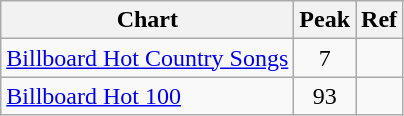<table class="wikitable">
<tr>
<th>Chart</th>
<th>Peak</th>
<th>Ref</th>
</tr>
<tr>
<td><a href='#'>Billboard Hot Country Songs</a></td>
<td align=center>7</td>
<td align=center></td>
</tr>
<tr>
<td><a href='#'>Billboard Hot 100</a></td>
<td align=center>93</td>
<td align=center></td>
</tr>
</table>
